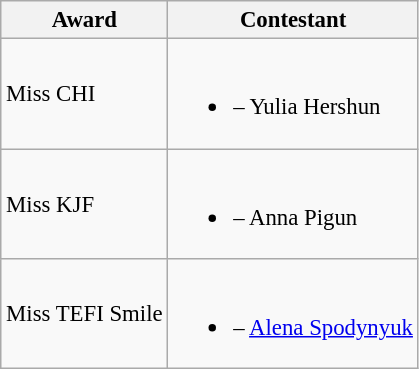<table class="wikitable sortable" style="font-size: 95%;">
<tr>
<th>Award</th>
<th>Contestant</th>
</tr>
<tr>
<td>Miss CHI</td>
<td><br><ul><li> – Yulia Hershun</li></ul></td>
</tr>
<tr>
<td>Miss KJF</td>
<td><br><ul><li> – Anna Pigun</li></ul></td>
</tr>
<tr>
<td>Miss TEFI Smile</td>
<td><br><ul><li> – <a href='#'>Alena Spodynyuk</a></li></ul></td>
</tr>
</table>
